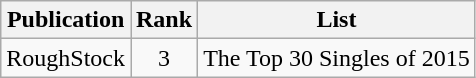<table class="wikitable">
<tr>
<th>Publication</th>
<th>Rank</th>
<th>List</th>
</tr>
<tr Ad>
<td>RoughStock</td>
<td align=center>3</td>
<td>The Top 30 Singles of 2015</td>
</tr>
</table>
